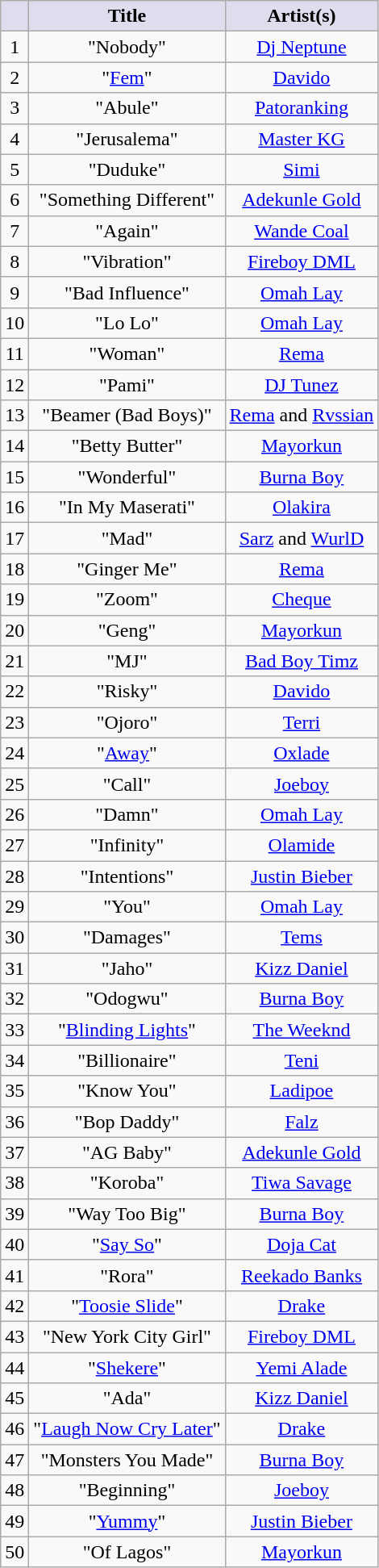<table class="wikitable sortable" style="text-align: center">
<tr>
<th scope="col" style="background:#dde;"></th>
<th scope="col" style="background:#dde;">Title</th>
<th scope="col" style="background:#dde;">Artist(s)</th>
</tr>
<tr>
<td scope="row">1</td>
<td>"Nobody"</td>
<td><a href='#'>Dj Neptune</a></td>
</tr>
<tr>
<td scope="row">2</td>
<td>"<a href='#'>Fem</a>"</td>
<td><a href='#'>Davido</a></td>
</tr>
<tr>
<td scope="row">3</td>
<td>"Abule"</td>
<td><a href='#'>Patoranking</a></td>
</tr>
<tr>
<td scope="row">4</td>
<td>"Jerusalema"</td>
<td><a href='#'>Master KG</a></td>
</tr>
<tr>
<td scope="row">5</td>
<td>"Duduke"</td>
<td><a href='#'>Simi</a></td>
</tr>
<tr>
<td scope="row">6</td>
<td>"Something Different"</td>
<td><a href='#'>Adekunle Gold</a></td>
</tr>
<tr>
<td scope="row">7</td>
<td>"Again"</td>
<td><a href='#'>Wande Coal</a></td>
</tr>
<tr>
<td scope="row">8</td>
<td>"Vibration"</td>
<td><a href='#'>Fireboy DML</a></td>
</tr>
<tr>
<td scope="row">9</td>
<td>"Bad Influence"</td>
<td><a href='#'>Omah Lay</a></td>
</tr>
<tr>
<td scope="row">10</td>
<td>"Lo Lo"</td>
<td><a href='#'>Omah Lay</a></td>
</tr>
<tr>
<td scope="row">11</td>
<td>"Woman"</td>
<td><a href='#'>Rema</a></td>
</tr>
<tr>
<td scope="row">12</td>
<td>"Pami"</td>
<td><a href='#'>DJ Tunez</a></td>
</tr>
<tr>
<td scope="row">13</td>
<td>"Beamer (Bad Boys)"</td>
<td><a href='#'>Rema</a> and <a href='#'>Rvssian</a></td>
</tr>
<tr>
<td scope="row">14</td>
<td>"Betty Butter"</td>
<td><a href='#'>Mayorkun</a></td>
</tr>
<tr>
<td scope="row">15</td>
<td>"Wonderful"</td>
<td><a href='#'>Burna Boy</a></td>
</tr>
<tr>
<td scope="row">16</td>
<td>"In My Maserati"</td>
<td><a href='#'>Olakira</a></td>
</tr>
<tr>
<td scope="row">17</td>
<td>"Mad"</td>
<td><a href='#'>Sarz</a> and <a href='#'>WurlD</a></td>
</tr>
<tr>
<td scope="row">18</td>
<td>"Ginger Me"</td>
<td><a href='#'>Rema</a></td>
</tr>
<tr>
<td scope="row">19</td>
<td>"Zoom"</td>
<td><a href='#'>Cheque</a></td>
</tr>
<tr>
<td scope="row">20</td>
<td>"Geng"</td>
<td><a href='#'>Mayorkun</a></td>
</tr>
<tr>
<td scope="row">21</td>
<td>"MJ"</td>
<td><a href='#'>Bad Boy Timz</a></td>
</tr>
<tr>
<td scope="row">22</td>
<td>"Risky"</td>
<td><a href='#'>Davido</a></td>
</tr>
<tr>
<td scope="row">23</td>
<td>"Ojoro"</td>
<td><a href='#'>Terri</a></td>
</tr>
<tr>
<td scope="row">24</td>
<td>"<a href='#'>Away</a>"</td>
<td><a href='#'>Oxlade</a></td>
</tr>
<tr>
<td scope="row">25</td>
<td>"Call"</td>
<td><a href='#'>Joeboy</a></td>
</tr>
<tr>
<td scope="row">26</td>
<td>"Damn"</td>
<td><a href='#'>Omah Lay</a></td>
</tr>
<tr>
<td scope="row">27</td>
<td>"Infinity"</td>
<td><a href='#'>Olamide</a></td>
</tr>
<tr>
<td scope="row">28</td>
<td>"Intentions"</td>
<td><a href='#'>Justin Bieber</a></td>
</tr>
<tr>
<td scope="row">29</td>
<td>"You"</td>
<td><a href='#'>Omah Lay</a></td>
</tr>
<tr>
<td scope="row">30</td>
<td>"Damages"</td>
<td><a href='#'>Tems</a></td>
</tr>
<tr>
<td scope="row">31</td>
<td>"Jaho"</td>
<td><a href='#'>Kizz Daniel</a></td>
</tr>
<tr>
<td scope="row">32</td>
<td>"Odogwu"</td>
<td><a href='#'>Burna Boy</a></td>
</tr>
<tr>
<td scope="row">33</td>
<td>"<a href='#'>Blinding Lights</a>"</td>
<td><a href='#'>The Weeknd</a></td>
</tr>
<tr>
<td scope="row">34</td>
<td>"Billionaire"</td>
<td><a href='#'>Teni</a></td>
</tr>
<tr>
<td scope="row">35</td>
<td>"Know You"</td>
<td><a href='#'>Ladipoe</a></td>
</tr>
<tr>
<td scope="row">36</td>
<td>"Bop Daddy"</td>
<td><a href='#'>Falz</a></td>
</tr>
<tr>
<td scope="row">37</td>
<td>"AG Baby"</td>
<td><a href='#'>Adekunle Gold</a></td>
</tr>
<tr>
<td scope="row">38</td>
<td>"Koroba"</td>
<td><a href='#'>Tiwa Savage</a></td>
</tr>
<tr>
<td scope="row">39</td>
<td>"Way Too Big"</td>
<td><a href='#'>Burna Boy</a></td>
</tr>
<tr>
<td scope="row">40</td>
<td>"<a href='#'>Say So</a>"</td>
<td><a href='#'>Doja Cat</a></td>
</tr>
<tr>
<td scope="row">41</td>
<td>"Rora"</td>
<td><a href='#'>Reekado Banks</a></td>
</tr>
<tr>
<td scope="row">42</td>
<td>"<a href='#'>Toosie Slide</a>"</td>
<td><a href='#'>Drake</a></td>
</tr>
<tr>
<td scope="row">43</td>
<td>"New York City Girl"</td>
<td><a href='#'>Fireboy DML</a></td>
</tr>
<tr>
<td scope="row">44</td>
<td>"<a href='#'>Shekere</a>"</td>
<td><a href='#'>Yemi Alade</a></td>
</tr>
<tr>
<td scope="row">45</td>
<td>"Ada"</td>
<td><a href='#'>Kizz Daniel</a></td>
</tr>
<tr>
<td scope="row">46</td>
<td>"<a href='#'>Laugh Now Cry Later</a>"</td>
<td><a href='#'>Drake</a></td>
</tr>
<tr>
<td scope="row">47</td>
<td>"Monsters You Made"</td>
<td><a href='#'>Burna Boy</a></td>
</tr>
<tr>
<td scope="row">48</td>
<td>"Beginning"</td>
<td><a href='#'>Joeboy</a></td>
</tr>
<tr>
<td scope="row">49</td>
<td>"<a href='#'>Yummy</a>"</td>
<td><a href='#'>Justin Bieber</a></td>
</tr>
<tr>
<td scope="row">50</td>
<td>"Of Lagos"</td>
<td><a href='#'>Mayorkun</a></td>
</tr>
</table>
